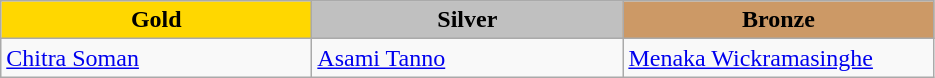<table class="wikitable" style="text-align:left">
<tr align="center">
<td width=200 bgcolor=gold><strong>Gold</strong></td>
<td width=200 bgcolor=silver><strong>Silver</strong></td>
<td width=200 bgcolor=CC9966><strong>Bronze</strong></td>
</tr>
<tr>
<td><a href='#'>Chitra Soman</a><br><em></em></td>
<td><a href='#'>Asami Tanno</a><br><em></em></td>
<td><a href='#'>Menaka Wickramasinghe</a><br><em></em></td>
</tr>
</table>
